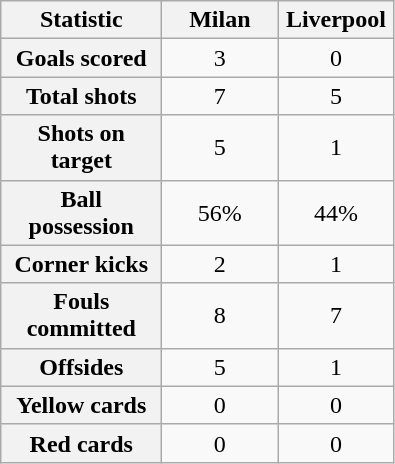<table class="wikitable plainrowheaders" style="text-align:center">
<tr>
<th scope="col" style="width:100px">Statistic</th>
<th scope="col" style="width:70px">Milan</th>
<th scope="col" style="width:70px">Liverpool</th>
</tr>
<tr>
<th scope=row>Goals scored</th>
<td>3</td>
<td>0</td>
</tr>
<tr>
<th scope=row>Total shots</th>
<td>7</td>
<td>5</td>
</tr>
<tr>
<th scope=row>Shots on target</th>
<td>5</td>
<td>1</td>
</tr>
<tr>
<th scope=row>Ball possession</th>
<td>56%</td>
<td>44%</td>
</tr>
<tr>
<th scope=row>Corner kicks</th>
<td>2</td>
<td>1</td>
</tr>
<tr>
<th scope=row>Fouls committed</th>
<td>8</td>
<td>7</td>
</tr>
<tr>
<th scope=row>Offsides</th>
<td>5</td>
<td>1</td>
</tr>
<tr>
<th scope=row>Yellow cards</th>
<td>0</td>
<td>0</td>
</tr>
<tr>
<th scope=row>Red cards</th>
<td>0</td>
<td>0</td>
</tr>
</table>
